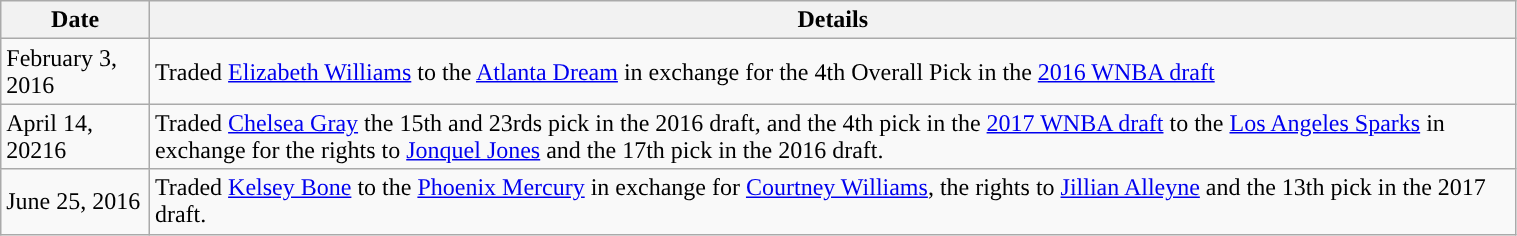<table class="wikitable" style="width:80%" style="text-align:center;">
<tr>
<th>Date</th>
<th>Details</th>
</tr>
<tr>
<td>February 3, 2016</td>
<td>Traded <a href='#'>Elizabeth Williams</a> to the <a href='#'>Atlanta Dream</a> in exchange for the 4th Overall Pick in the <a href='#'>2016 WNBA draft</a></td>
</tr>
<tr>
<td>April 14, 20216</td>
<td>Traded <a href='#'>Chelsea Gray</a> the 15th and 23rds pick in the 2016 draft, and the 4th pick in the <a href='#'>2017 WNBA draft</a> to the <a href='#'>Los Angeles Sparks</a> in exchange for the rights to <a href='#'>Jonquel Jones</a> and the 17th pick in the 2016 draft.</td>
</tr>
<tr>
<td>June 25, 2016</td>
<td>Traded <a href='#'>Kelsey Bone</a> to the <a href='#'>Phoenix Mercury</a> in exchange for <a href='#'>Courtney Williams</a>, the rights to <a href='#'>Jillian Alleyne</a> and the 13th pick in the 2017 draft.</td>
</tr>
</table>
